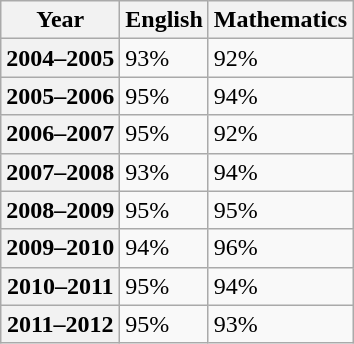<table class="wikitable sortable">
<tr>
<th scope="col">Year</th>
<th scope="col">English</th>
<th scope="col">Mathematics</th>
</tr>
<tr>
<th scope="row">2004–2005</th>
<td>93%</td>
<td>92%</td>
</tr>
<tr>
<th scope="row">2005–2006</th>
<td>95%</td>
<td>94%</td>
</tr>
<tr>
<th scope="row">2006–2007</th>
<td>95%</td>
<td>92%</td>
</tr>
<tr>
<th scope="row">2007–2008</th>
<td>93%</td>
<td>94%</td>
</tr>
<tr>
<th scope="row">2008–2009</th>
<td>95%</td>
<td>95%</td>
</tr>
<tr>
<th scope="row">2009–2010</th>
<td>94%</td>
<td>96%</td>
</tr>
<tr>
<th scope="row">2010–2011</th>
<td>95%</td>
<td>94%</td>
</tr>
<tr>
<th scope="row">2011–2012</th>
<td>95%</td>
<td>93%</td>
</tr>
</table>
